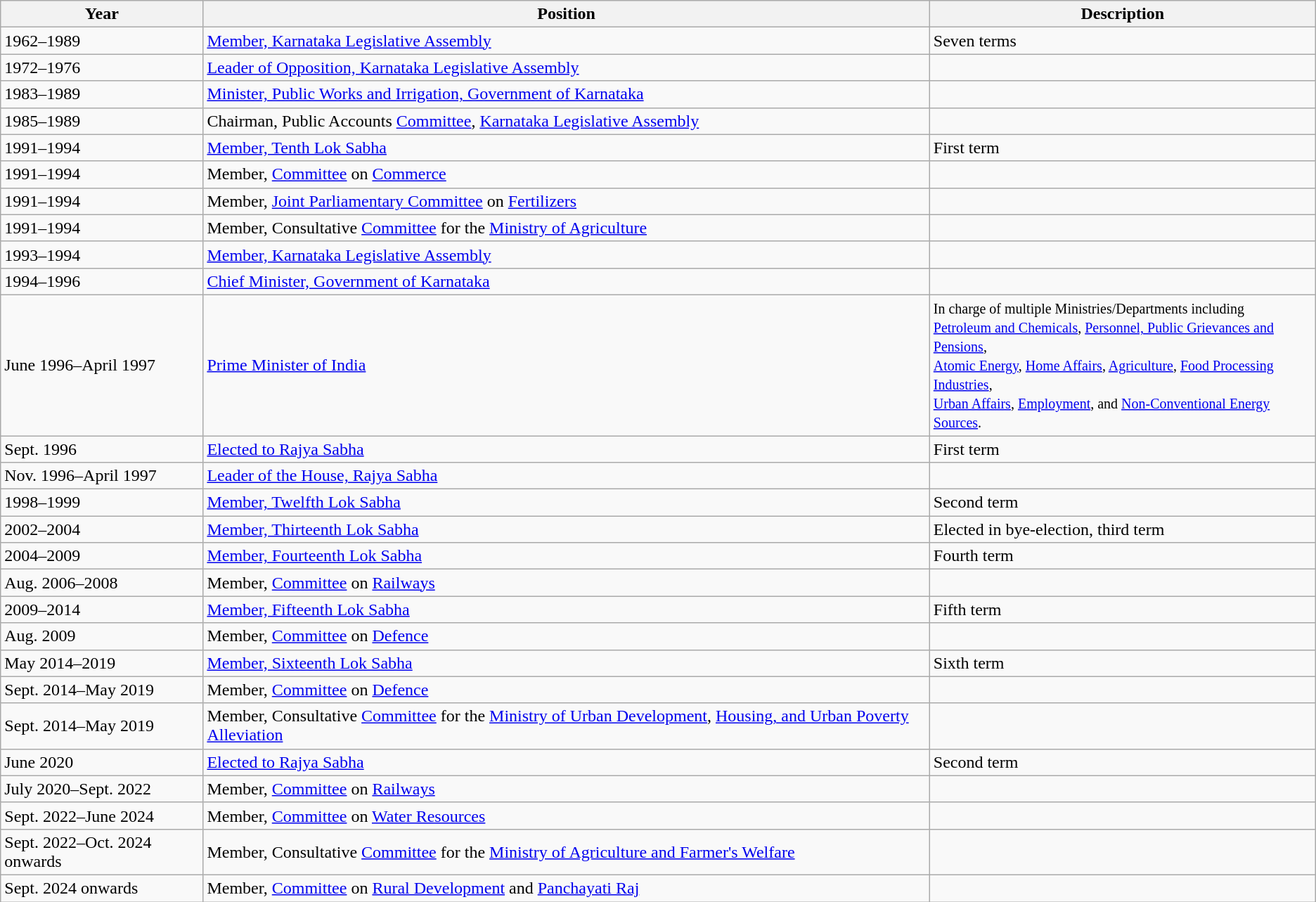<table class="wikitable">
<tr>
<th>Year</th>
<th>Position</th>
<th>Description</th>
</tr>
<tr>
<td>1962–1989</td>
<td><a href='#'>Member, Karnataka Legislative Assembly</a></td>
<td>Seven terms</td>
</tr>
<tr>
<td>1972–1976</td>
<td><a href='#'>Leader of Opposition, Karnataka Legislative Assembly</a></td>
<td></td>
</tr>
<tr>
<td>1983–1989</td>
<td><a href='#'>Minister, Public Works and Irrigation, Government of Karnataka</a></td>
<td></td>
</tr>
<tr>
<td>1985–1989</td>
<td>Chairman, Public Accounts <a href='#'>Committee</a>, <a href='#'>Karnataka Legislative Assembly</a></td>
<td></td>
</tr>
<tr>
<td>1991–1994</td>
<td><a href='#'>Member, Tenth Lok Sabha</a></td>
<td>First term</td>
</tr>
<tr>
<td>1991–1994</td>
<td>Member, <a href='#'>Committee</a> on <a href='#'>Commerce</a></td>
<td></td>
</tr>
<tr>
<td>1991–1994</td>
<td>Member, <a href='#'>Joint Parliamentary Committee</a> on <a href='#'>Fertilizers</a></td>
<td></td>
</tr>
<tr>
<td>1991–1994</td>
<td>Member, Consultative <a href='#'>Committee</a> for the <a href='#'>Ministry of Agriculture</a></td>
<td></td>
</tr>
<tr>
<td>1993–1994</td>
<td><a href='#'>Member, Karnataka Legislative Assembly</a></td>
<td></td>
</tr>
<tr>
<td>1994–1996</td>
<td><a href='#'>Chief Minister, Government of Karnataka</a></td>
<td></td>
</tr>
<tr>
<td>June 1996–April 1997</td>
<td><a href='#'>Prime Minister of India</a></td>
<td><small>In charge of multiple Ministries/Departments including<br><a href='#'>Petroleum and Chemicals</a>, <a href='#'>Personnel, Public Grievances and Pensions</a>, <br><a href='#'>Atomic Energy</a>, <a href='#'>Home Affairs</a>, <a href='#'>Agriculture</a>, <a href='#'>Food Processing Industries</a>, <br><a href='#'>Urban Affairs</a>, <a href='#'>Employment</a>, and <a href='#'>Non-Conventional Energy Sources</a>.</small></td>
</tr>
<tr>
<td>Sept. 1996</td>
<td><a href='#'>Elected to Rajya Sabha</a></td>
<td>First term</td>
</tr>
<tr>
<td>Nov. 1996–April 1997</td>
<td><a href='#'>Leader of the House, Rajya Sabha</a></td>
<td></td>
</tr>
<tr>
<td>1998–1999</td>
<td><a href='#'>Member, Twelfth Lok Sabha</a></td>
<td>Second term</td>
</tr>
<tr>
<td>2002–2004</td>
<td><a href='#'>Member, Thirteenth Lok Sabha</a></td>
<td>Elected in bye-election, third term</td>
</tr>
<tr>
<td>2004–2009</td>
<td><a href='#'>Member, Fourteenth Lok Sabha</a></td>
<td>Fourth term</td>
</tr>
<tr>
<td>Aug. 2006–2008</td>
<td>Member, <a href='#'>Committee</a> on <a href='#'>Railways</a></td>
<td></td>
</tr>
<tr>
<td>2009–2014</td>
<td><a href='#'>Member, Fifteenth Lok Sabha</a></td>
<td>Fifth term</td>
</tr>
<tr>
<td>Aug. 2009</td>
<td>Member, <a href='#'>Committee</a> on <a href='#'>Defence</a></td>
<td></td>
</tr>
<tr>
<td>May 2014–2019</td>
<td><a href='#'>Member, Sixteenth Lok Sabha</a></td>
<td>Sixth term</td>
</tr>
<tr>
<td>Sept. 2014–May 2019</td>
<td>Member, <a href='#'>Committee</a> on <a href='#'>Defence</a></td>
<td></td>
</tr>
<tr>
<td>Sept. 2014–May 2019</td>
<td>Member, Consultative <a href='#'>Committee</a> for the <a href='#'>Ministry of Urban Development</a>, <a href='#'>Housing, and Urban Poverty Alleviation</a></td>
<td></td>
</tr>
<tr>
<td>June 2020</td>
<td><a href='#'>Elected to Rajya Sabha</a></td>
<td>Second term</td>
</tr>
<tr>
<td>July 2020–Sept. 2022</td>
<td>Member, <a href='#'>Committee</a> on <a href='#'>Railways</a></td>
<td></td>
</tr>
<tr>
<td>Sept. 2022–June 2024</td>
<td>Member, <a href='#'>Committee</a> on <a href='#'>Water Resources</a></td>
<td></td>
</tr>
<tr>
<td>Sept. 2022–Oct. 2024 onwards</td>
<td>Member, Consultative <a href='#'>Committee</a> for the <a href='#'>Ministry of Agriculture and Farmer's Welfare</a></td>
<td></td>
</tr>
<tr>
<td>Sept. 2024 onwards</td>
<td>Member, <a href='#'>Committee</a> on <a href='#'>Rural Development</a> and <a href='#'>Panchayati Raj</a></td>
<td></td>
</tr>
</table>
